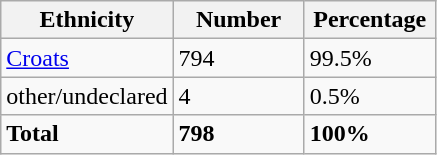<table class="wikitable">
<tr>
<th width="100px">Ethnicity</th>
<th width="80px">Number</th>
<th width="80px">Percentage</th>
</tr>
<tr>
<td><a href='#'>Croats</a></td>
<td>794</td>
<td>99.5%</td>
</tr>
<tr>
<td>other/undeclared</td>
<td>4</td>
<td>0.5%</td>
</tr>
<tr>
<td><strong>Total</strong></td>
<td><strong>798</strong></td>
<td><strong>100%</strong></td>
</tr>
</table>
